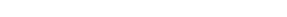<table style="width:22%; text-align:center;">
<tr style="color:white;">
<td style="background:"><strong>1</strong></td>
<td style="background:"><strong>3</strong></td>
<td style="background:"><strong>4</strong></td>
</tr>
</table>
